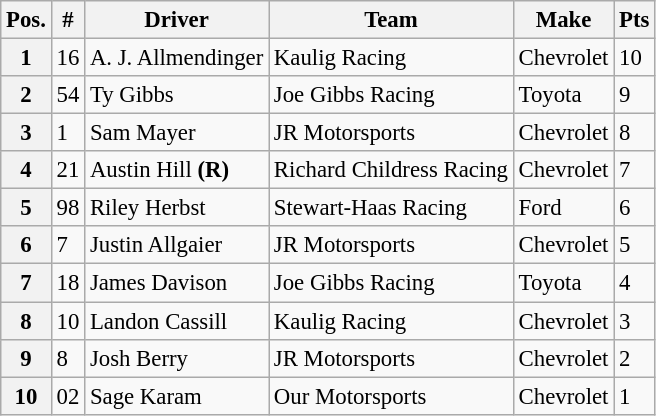<table class="wikitable" style="font-size:95%">
<tr>
<th>Pos.</th>
<th>#</th>
<th>Driver</th>
<th>Team</th>
<th>Make</th>
<th>Pts</th>
</tr>
<tr>
<th>1</th>
<td>16</td>
<td>A. J. Allmendinger</td>
<td>Kaulig Racing</td>
<td>Chevrolet</td>
<td>10</td>
</tr>
<tr>
<th>2</th>
<td>54</td>
<td>Ty Gibbs</td>
<td>Joe Gibbs Racing</td>
<td>Toyota</td>
<td>9</td>
</tr>
<tr>
<th>3</th>
<td>1</td>
<td>Sam Mayer</td>
<td>JR Motorsports</td>
<td>Chevrolet</td>
<td>8</td>
</tr>
<tr>
<th>4</th>
<td>21</td>
<td>Austin Hill <strong>(R)</strong></td>
<td>Richard Childress Racing</td>
<td>Chevrolet</td>
<td>7</td>
</tr>
<tr>
<th>5</th>
<td>98</td>
<td>Riley Herbst</td>
<td>Stewart-Haas Racing</td>
<td>Ford</td>
<td>6</td>
</tr>
<tr>
<th>6</th>
<td>7</td>
<td>Justin Allgaier</td>
<td>JR Motorsports</td>
<td>Chevrolet</td>
<td>5</td>
</tr>
<tr>
<th>7</th>
<td>18</td>
<td>James Davison</td>
<td>Joe Gibbs Racing</td>
<td>Toyota</td>
<td>4</td>
</tr>
<tr>
<th>8</th>
<td>10</td>
<td>Landon Cassill</td>
<td>Kaulig Racing</td>
<td>Chevrolet</td>
<td>3</td>
</tr>
<tr>
<th>9</th>
<td>8</td>
<td>Josh Berry</td>
<td>JR Motorsports</td>
<td>Chevrolet</td>
<td>2</td>
</tr>
<tr>
<th>10</th>
<td>02</td>
<td>Sage Karam</td>
<td>Our Motorsports</td>
<td>Chevrolet</td>
<td>1</td>
</tr>
</table>
